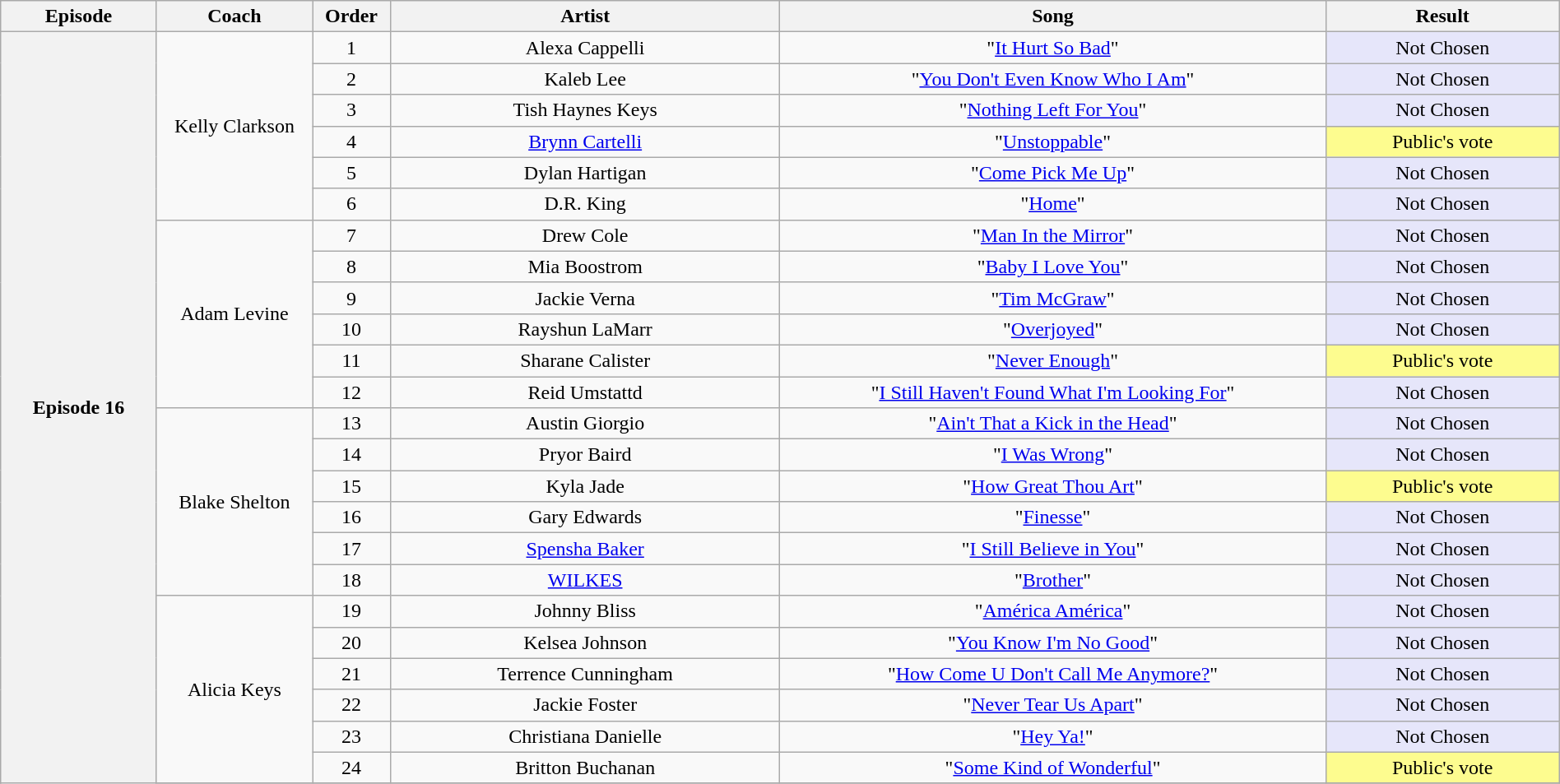<table class="wikitable" style="text-align:center; width:100%;">
<tr>
<th style="width:10%;">Episode</th>
<th style="width:10%;">Coach</th>
<th style="width:05%;">Order</th>
<th style="width:25%;">Artist</th>
<th style="width:35%;">Song</th>
<th style="width:15%;">Result</th>
</tr>
<tr>
<th rowspan="27" scope="row">Episode 16<br><small></small></th>
<td rowspan="6">Kelly Clarkson</td>
<td>1</td>
<td>Alexa Cappelli</td>
<td>"<a href='#'>It Hurt So Bad</a>"</td>
<td style="background:#E6E6FA;">Not Chosen</td>
</tr>
<tr>
<td>2</td>
<td>Kaleb Lee</td>
<td>"<a href='#'>You Don't Even Know Who I Am</a>"</td>
<td style="background:#E6E6FA;">Not Chosen</td>
</tr>
<tr>
<td>3</td>
<td>Tish Haynes Keys</td>
<td>"<a href='#'>Nothing Left For You</a>"</td>
<td style="background:#E6E6FA;">Not Chosen</td>
</tr>
<tr>
<td>4</td>
<td><a href='#'>Brynn Cartelli</a></td>
<td>"<a href='#'>Unstoppable</a>"</td>
<td style="background:#FDFC8F">Public's vote</td>
</tr>
<tr>
<td>5</td>
<td>Dylan Hartigan</td>
<td>"<a href='#'>Come Pick Me Up</a>"</td>
<td style="background:#E6E6FA;">Not Chosen</td>
</tr>
<tr>
<td>6</td>
<td>D.R. King</td>
<td>"<a href='#'>Home</a>"</td>
<td style="background:#E6E6FA;">Not Chosen</td>
</tr>
<tr>
<td rowspan="6">Adam Levine</td>
<td>7</td>
<td>Drew Cole</td>
<td>"<a href='#'>Man In the Mirror</a>"</td>
<td style="background:#E6E6FA;">Not Chosen</td>
</tr>
<tr>
<td>8</td>
<td>Mia Boostrom</td>
<td>"<a href='#'>Baby I Love You</a>"</td>
<td style="background:#E6E6FA;">Not Chosen</td>
</tr>
<tr>
<td>9</td>
<td>Jackie Verna</td>
<td>"<a href='#'>Tim McGraw</a>"</td>
<td style="background:#E6E6FA;">Not Chosen</td>
</tr>
<tr>
<td>10</td>
<td>Rayshun LaMarr</td>
<td>"<a href='#'>Overjoyed</a>"</td>
<td style="background:#E6E6FA;">Not Chosen</td>
</tr>
<tr>
<td>11</td>
<td>Sharane Calister</td>
<td>"<a href='#'>Never Enough</a>"</td>
<td style="background:#FDFC8F;">Public's vote</td>
</tr>
<tr>
<td>12</td>
<td>Reid Umstattd</td>
<td>"<a href='#'>I Still Haven't Found What I'm Looking For</a>"</td>
<td style="background:#E6E6FA;">Not Chosen</td>
</tr>
<tr>
<td rowspan="6">Blake Shelton</td>
<td>13</td>
<td>Austin Giorgio</td>
<td>"<a href='#'>Ain't That a Kick in the Head</a>"</td>
<td style="background:#E6E6FA;">Not Chosen</td>
</tr>
<tr>
<td>14</td>
<td>Pryor Baird</td>
<td>"<a href='#'>I Was Wrong</a>"</td>
<td style="background:#E6E6FA;">Not Chosen</td>
</tr>
<tr>
<td>15</td>
<td>Kyla Jade</td>
<td>"<a href='#'>How Great Thou Art</a>"</td>
<td style="background:#FDFC8F;">Public's vote</td>
</tr>
<tr>
<td>16</td>
<td>Gary Edwards</td>
<td>"<a href='#'>Finesse</a>"</td>
<td style="background:#E6E6FA;">Not Chosen</td>
</tr>
<tr>
<td>17</td>
<td><a href='#'>Spensha Baker</a></td>
<td>"<a href='#'>I Still Believe in You</a>"</td>
<td style="background:#E6E6FA;">Not Chosen</td>
</tr>
<tr>
<td>18</td>
<td><a href='#'>WILKES</a></td>
<td>"<a href='#'>Brother</a>"</td>
<td style="background:#E6E6FA;">Not Chosen</td>
</tr>
<tr>
<td rowspan="6">Alicia Keys</td>
<td>19</td>
<td>Johnny Bliss</td>
<td>"<a href='#'>América América</a>"</td>
<td style="background:#E6E6FA;">Not Chosen</td>
</tr>
<tr>
<td>20</td>
<td>Kelsea Johnson</td>
<td>"<a href='#'>You Know I'm No Good</a>"</td>
<td style="background:#E6E6FA;">Not Chosen</td>
</tr>
<tr>
<td>21</td>
<td>Terrence Cunningham</td>
<td>"<a href='#'>How Come U Don't Call Me Anymore?</a>"</td>
<td style="background:#E6E6FA;">Not Chosen</td>
</tr>
<tr>
<td>22</td>
<td>Jackie Foster</td>
<td>"<a href='#'>Never Tear Us Apart</a>"</td>
<td style="background:#E6E6FA;">Not Chosen</td>
</tr>
<tr>
<td>23</td>
<td>Christiana Danielle</td>
<td>"<a href='#'>Hey Ya!</a>"</td>
<td style="background:#E6E6FA;">Not Chosen</td>
</tr>
<tr>
<td>24</td>
<td>Britton Buchanan</td>
<td>"<a href='#'>Some Kind of Wonderful</a>"</td>
<td style="background:#FDFC8F;">Public's vote</td>
</tr>
<tr>
</tr>
</table>
